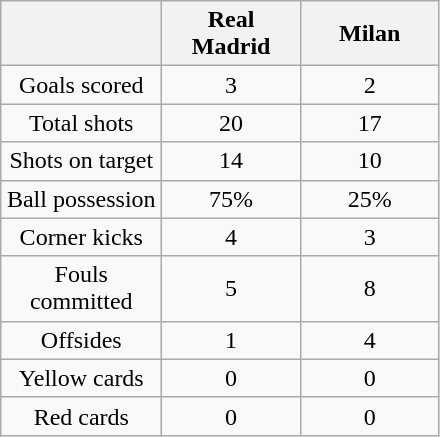<table class="wikitable" style="text-align:center">
<tr>
<th width=100></th>
<th width=85>Real Madrid</th>
<th width=85>Milan</th>
</tr>
<tr>
<td>Goals scored</td>
<td>3</td>
<td>2</td>
</tr>
<tr>
<td>Total shots</td>
<td>20</td>
<td>17</td>
</tr>
<tr>
<td>Shots on target</td>
<td>14</td>
<td>10</td>
</tr>
<tr>
<td>Ball possession</td>
<td>75%</td>
<td>25%</td>
</tr>
<tr>
<td>Corner kicks</td>
<td>4</td>
<td>3</td>
</tr>
<tr>
<td>Fouls committed</td>
<td>5</td>
<td>8</td>
</tr>
<tr>
<td>Offsides</td>
<td>1</td>
<td>4</td>
</tr>
<tr>
<td>Yellow cards</td>
<td>0</td>
<td>0</td>
</tr>
<tr>
<td>Red cards</td>
<td>0</td>
<td>0</td>
</tr>
</table>
